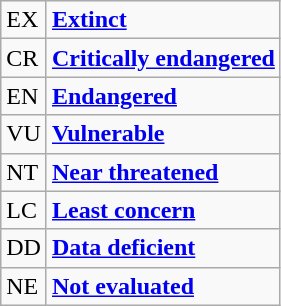<table class="wikitable" style="text-align:left">
<tr>
<td>EX</td>
<td><strong><a href='#'>Extinct</a></strong></td>
</tr>
<tr>
<td>CR</td>
<td><strong><a href='#'>Critically endangered</a></strong></td>
</tr>
<tr>
<td>EN</td>
<td><strong><a href='#'>Endangered</a></strong></td>
</tr>
<tr>
<td>VU</td>
<td><strong><a href='#'>Vulnerable</a></strong></td>
</tr>
<tr>
<td>NT</td>
<td><strong><a href='#'>Near threatened</a></strong></td>
</tr>
<tr>
<td>LC</td>
<td><strong><a href='#'>Least concern</a></strong></td>
</tr>
<tr>
<td>DD</td>
<td><strong><a href='#'>Data deficient</a></strong></td>
</tr>
<tr>
<td>NE</td>
<td><strong><a href='#'>Not evaluated</a></strong></td>
</tr>
</table>
